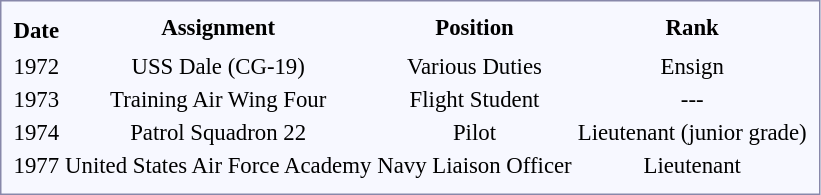<table style="border:1px solid #8888aa; background-color:#f7f8ff; padding:5px; font-size:95%; margin: 0px 12px 12px 0px;">
<tr>
<td align="center" rowspan="2"><strong>Date</strong></td>
<td align="center"><strong>Assignment</strong></td>
<td align="center"><strong>Position</strong></td>
<td align="center"><strong>Rank</strong></td>
</tr>
<tr>
<td></td>
</tr>
<tr>
<td align="center">1972</td>
<td align="center">USS Dale (CG-19)</td>
<td align="center">Various Duties</td>
<td align="center">Ensign</td>
</tr>
<tr>
<td align="center">1973</td>
<td align="center">Training Air Wing Four</td>
<td align="center">Flight Student</td>
<td align="center">---</td>
</tr>
<tr>
<td align="center">1974</td>
<td align="center">Patrol Squadron 22</td>
<td align="center">Pilot</td>
<td align="center">Lieutenant (junior grade)</td>
</tr>
<tr>
<td align="center">1977</td>
<td align="center">United States Air Force Academy</td>
<td align="center">Navy Liaison Officer</td>
<td align="center">Lieutenant</td>
</tr>
<tr>
</tr>
</table>
